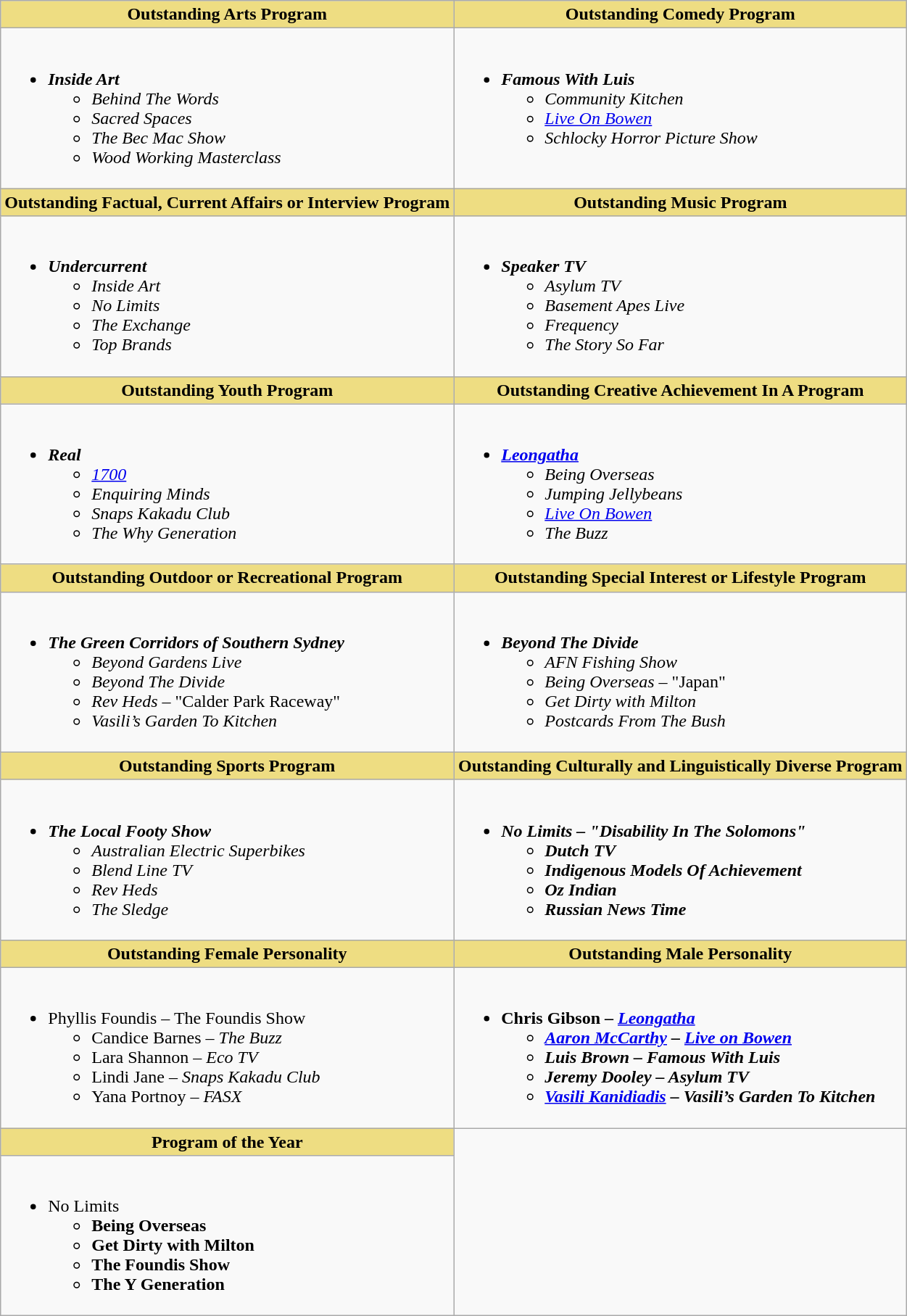<table class=wikitable>
<tr>
<th style="width:50%; background:#EEDD82;">Outstanding Arts Program</th>
<th style="width:50%; background:#EEDD82;">Outstanding Comedy Program</th>
</tr>
<tr>
<td valign="top"><br><ul><li><strong><em>Inside Art</em></strong><ul><li><em>Behind The Words</em></li><li><em>Sacred Spaces</em></li><li><em>The Bec Mac Show</em></li><li><em>Wood Working Masterclass</em></li></ul></li></ul></td>
<td valign="top"><br><ul><li><strong><em>Famous With Luis</em></strong><ul><li><em>Community Kitchen</em></li><li><em><a href='#'>Live On Bowen</a></em></li><li><em>Schlocky Horror Picture Show</em></li></ul></li></ul></td>
</tr>
<tr>
<th style="width:50%; background:#EEDD82;">Outstanding Factual, Current Affairs or Interview Program</th>
<th style="width:50%; background:#EEDD82;">Outstanding Music Program</th>
</tr>
<tr>
<td valign="top"><br><ul><li><strong><em>Undercurrent</em></strong><ul><li><em>Inside Art</em></li><li><em>No Limits</em></li><li><em>The Exchange</em></li><li><em>Top Brands</em></li></ul></li></ul></td>
<td valign="top"><br><ul><li><strong><em>Speaker TV</em></strong><ul><li><em>Asylum TV</em></li><li><em>Basement Apes Live</em></li><li><em>Frequency</em></li><li><em>The Story So Far</em></li></ul></li></ul></td>
</tr>
<tr>
<th style="width:50%; background:#EEDD82;">Outstanding Youth Program</th>
<th style="width:50%; background:#EEDD82;">Outstanding Creative Achievement In A Program</th>
</tr>
<tr>
<td valign="top"><br><ul><li><strong><em>Real</em></strong><ul><li><em><a href='#'>1700</a></em></li><li><em>Enquiring Minds</em></li><li><em>Snaps Kakadu Club</em></li><li><em>The Why Generation</em></li></ul></li></ul></td>
<td valign="top"><br><ul><li><strong><em><a href='#'>Leongatha</a></em></strong><ul><li><em>Being Overseas</em></li><li><em>Jumping Jellybeans</em></li><li><em><a href='#'>Live On Bowen</a></em></li><li><em>The Buzz</em></li></ul></li></ul></td>
</tr>
<tr>
<th style="width:50%; background:#EEDD82;">Outstanding Outdoor or Recreational Program</th>
<th style="width:50%; background:#EEDD82;">Outstanding Special Interest or Lifestyle Program</th>
</tr>
<tr>
<td valign="top"><br><ul><li><strong><em>The Green Corridors of Southern Sydney</em></strong><ul><li><em>Beyond Gardens Live</em></li><li><em>Beyond The Divide</em></li><li><em>Rev Heds</em> – "Calder Park Raceway"</li><li><em>Vasili’s Garden To Kitchen</em></li></ul></li></ul></td>
<td valign="top"><br><ul><li><strong><em>Beyond The Divide</em></strong><ul><li><em>AFN Fishing Show</em></li><li><em>Being Overseas</em> – "Japan"</li><li><em>Get Dirty with Milton</em></li><li><em>Postcards From The Bush</em></li></ul></li></ul></td>
</tr>
<tr>
<th style="width:50%; background:#EEDD82;">Outstanding Sports Program</th>
<th style="width:50%; background:#EEDD82;">Outstanding Culturally and Linguistically Diverse Program</th>
</tr>
<tr>
<td valign="top"><br><ul><li><strong><em>The Local Footy Show</em></strong><ul><li><em>Australian Electric Superbikes</em></li><li><em>Blend Line TV</em></li><li><em>Rev Heds</em></li><li><em>The Sledge</em></li></ul></li></ul></td>
<td valign="top"><br><ul><li><strong><em>No Limits<em> – "Disability In The Solomons"<strong><ul><li></em>Dutch TV<em></li><li></em>Indigenous Models Of Achievement<em></li><li></em>Oz Indian<em></li><li></em>Russian News Time<em></li></ul></li></ul></td>
</tr>
<tr>
<th style="width:50%; background:#EEDD82;">Outstanding Female Personality</th>
<th style="width:50%; background:#EEDD82;">Outstanding Male Personality</th>
</tr>
<tr>
<td valign="top"><br><ul><li></strong>Phyllis Foundis – </em>The Foundis Show</em></strong><ul><li>Candice Barnes – <em>The Buzz</em></li><li>Lara Shannon – <em>Eco TV</em></li><li>Lindi Jane – <em>Snaps Kakadu Club</em></li><li>Yana Portnoy – <em>FASX</em></li></ul></li></ul></td>
<td valign="top"><br><ul><li><strong>Chris Gibson – <em><a href='#'>Leongatha</a><strong><em><ul><li><a href='#'>Aaron McCarthy</a> – </em><a href='#'>Live on Bowen</a><em></li><li>Luis Brown – </em>Famous With Luis<em></li><li>Jeremy Dooley – </em>Asylum TV<em></li><li><a href='#'>Vasili Kanidiadis</a> – </em>Vasili’s Garden To Kitchen<em></li></ul></li></ul></td>
</tr>
<tr>
<th style="width:50%; background:#EEDD82;">Program of the Year</th>
</tr>
<tr>
<td valign="top"><br><ul><li></em></strong>No Limits<strong><em><ul><li></em>Being Overseas<em></li><li></em>Get Dirty with Milton<em></li><li></em>The Foundis Show<em></li><li></em>The Y Generation<em></li></ul></li></ul></td>
</tr>
</table>
